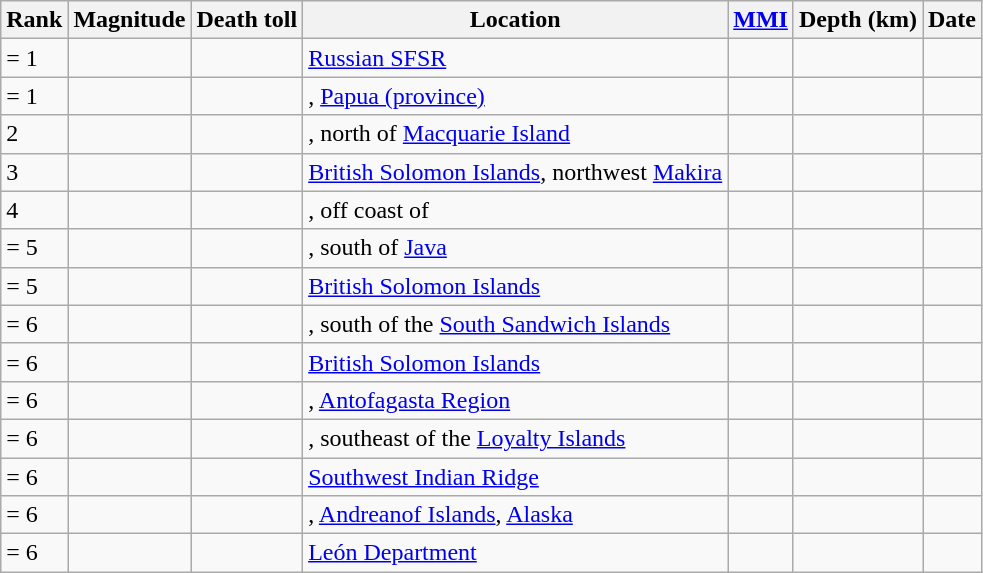<table class="sortable wikitable" style="font-size:100%;">
<tr>
<th>Rank</th>
<th>Magnitude</th>
<th>Death toll</th>
<th>Location</th>
<th><a href='#'>MMI</a></th>
<th>Depth (km)</th>
<th>Date</th>
</tr>
<tr>
<td>= 1</td>
<td></td>
<td></td>
<td> <a href='#'>Russian SFSR</a></td>
<td></td>
<td></td>
<td></td>
</tr>
<tr>
<td>= 1</td>
<td></td>
<td></td>
<td>, <a href='#'>Papua (province)</a></td>
<td></td>
<td></td>
<td></td>
</tr>
<tr>
<td>2</td>
<td></td>
<td></td>
<td>, north of <a href='#'>Macquarie Island</a></td>
<td></td>
<td></td>
<td></td>
</tr>
<tr>
<td>3</td>
<td></td>
<td></td>
<td> <a href='#'>British Solomon Islands</a>, northwest <a href='#'>Makira</a></td>
<td></td>
<td></td>
<td></td>
</tr>
<tr>
<td>4</td>
<td></td>
<td></td>
<td>, off coast of</td>
<td></td>
<td></td>
<td></td>
</tr>
<tr>
<td>= 5</td>
<td></td>
<td></td>
<td>, south of <a href='#'>Java</a></td>
<td></td>
<td></td>
<td></td>
</tr>
<tr>
<td>= 5</td>
<td></td>
<td></td>
<td> <a href='#'>British Solomon Islands</a></td>
<td></td>
<td></td>
<td></td>
</tr>
<tr>
<td>= 6</td>
<td></td>
<td></td>
<td>, south of the <a href='#'>South Sandwich Islands</a></td>
<td></td>
<td></td>
<td></td>
</tr>
<tr>
<td>= 6</td>
<td></td>
<td></td>
<td> <a href='#'>British Solomon Islands</a></td>
<td></td>
<td></td>
<td></td>
</tr>
<tr>
<td>= 6</td>
<td></td>
<td></td>
<td>, <a href='#'>Antofagasta Region</a></td>
<td></td>
<td></td>
<td></td>
</tr>
<tr>
<td>= 6</td>
<td></td>
<td></td>
<td>, southeast of the <a href='#'>Loyalty Islands</a></td>
<td></td>
<td></td>
<td></td>
</tr>
<tr>
<td>= 6</td>
<td></td>
<td></td>
<td><a href='#'>Southwest Indian Ridge</a></td>
<td></td>
<td></td>
<td></td>
</tr>
<tr>
<td>= 6</td>
<td></td>
<td></td>
<td>, <a href='#'>Andreanof Islands</a>, <a href='#'>Alaska</a></td>
<td></td>
<td></td>
<td></td>
</tr>
<tr>
<td>= 6</td>
<td></td>
<td></td>
<td> <a href='#'>León Department</a></td>
<td></td>
<td></td>
<td></td>
</tr>
</table>
